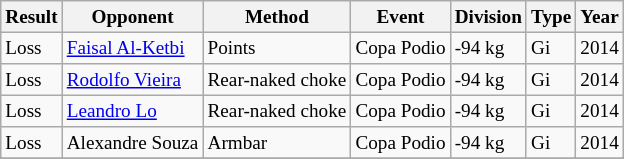<table class="wikitable sortable" style="font-size:80%; text-align:left;">
<tr>
<th width="10pt">Result</th>
<th>Opponent</th>
<th>Method</th>
<th>Event</th>
<th>Division</th>
<th>Type</th>
<th>Year</th>
</tr>
<tr>
<td>Loss</td>
<td><a href='#'>Faisal Al-Ketbi</a></td>
<td>Points</td>
<td>Copa Podio</td>
<td>-94 kg</td>
<td>Gi</td>
<td>2014</td>
</tr>
<tr>
<td>Loss</td>
<td><a href='#'>Rodolfo Vieira</a></td>
<td>Rear-naked choke</td>
<td>Copa Podio</td>
<td>-94 kg</td>
<td>Gi</td>
<td>2014</td>
</tr>
<tr>
<td>Loss</td>
<td><a href='#'>Leandro Lo</a></td>
<td>Rear-naked choke</td>
<td>Copa Podio</td>
<td>-94 kg</td>
<td>Gi</td>
<td>2014</td>
</tr>
<tr>
<td>Loss</td>
<td> Alexandre Souza</td>
<td>Armbar</td>
<td>Copa Podio</td>
<td>-94 kg</td>
<td>Gi</td>
<td>2014</td>
</tr>
<tr>
</tr>
</table>
